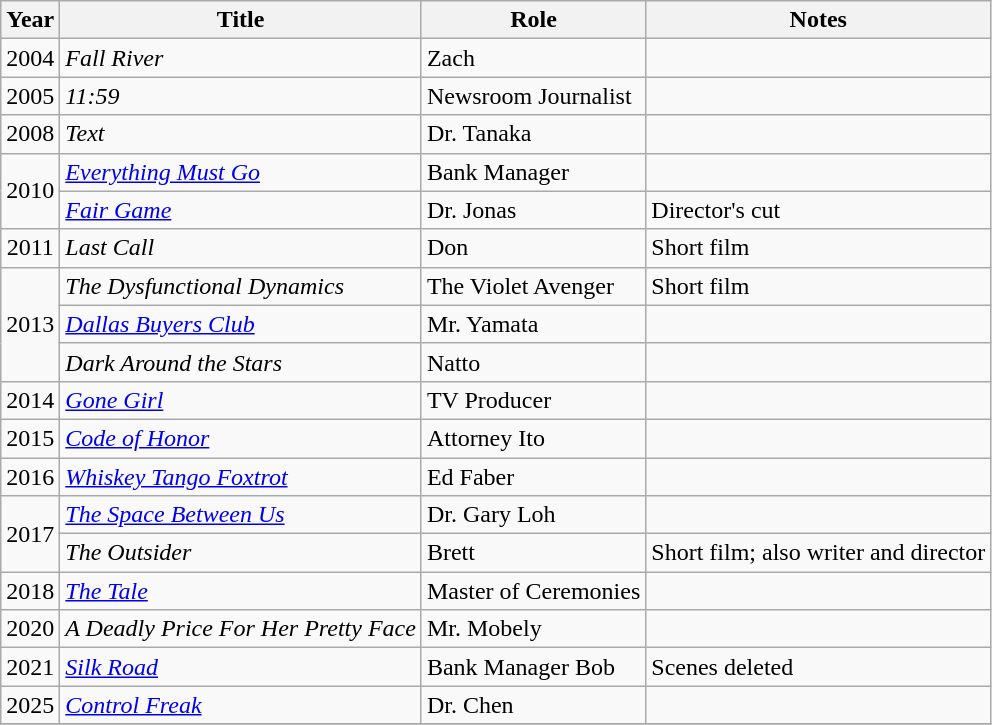<table class="wikitable" style="text-align:center; margin-right:auto">
<tr>
<th>Year</th>
<th>Title</th>
<th>Role</th>
<th>Notes</th>
</tr>
<tr>
<td rowspan=1 style="text-align:center;">2004</td>
<td style="text-align:left;"><em>Fall River</em></td>
<td style="text-align:left;">Zach</td>
<td></td>
</tr>
<tr>
<td rowspan=1 style="text-align:center;">2005</td>
<td style="text-align:left;"><em>11:59</em></td>
<td style="text-align:left;">Newsroom Journalist</td>
<td></td>
</tr>
<tr>
<td rowspan=1 style="text-align:center;">2008</td>
<td style="text-align:left;"><em>Text</em></td>
<td style="text-align:left;">Dr. Tanaka</td>
<td></td>
</tr>
<tr>
<td rowspan=2 style="text-align:center;">2010</td>
<td style="text-align:left;"><em><a href='#'>Everything Must Go</a></em></td>
<td style="text-align:left;">Bank Manager</td>
<td></td>
</tr>
<tr>
<td style="text-align:left;"><em><a href='#'>Fair Game</a></em></td>
<td style="text-align:left;">Dr. Jonas</td>
<td style="text-align:left;">Director's cut</td>
</tr>
<tr>
<td>2011</td>
<td style="text-align:left;"><em>Last Call</em></td>
<td style="text-align:left;">Don</td>
<td style="text-align:left;">Short film</td>
</tr>
<tr>
<td rowspan=3 style="text-align:center;">2013</td>
<td style="text-align:left;"><em>The Dysfunctional Dynamics</em></td>
<td style="text-align:left;">The Violet Avenger</td>
<td style="text-align:left;">Short film</td>
</tr>
<tr>
<td style="text-align:left;"><em><a href='#'>Dallas Buyers Club</a></em></td>
<td style="text-align:left;">Mr. Yamata</td>
<td style="text-align:left;"></td>
</tr>
<tr>
<td style="text-align:left;"><em>Dark Around the Stars</em></td>
<td style="text-align:left;">Natto</td>
<td style="text-align:left;"></td>
</tr>
<tr>
<td>2014</td>
<td style="text-align:left;"><em><a href='#'>Gone Girl</a></em></td>
<td style="text-align:left;">TV Producer</td>
<td style="text-align:left;"></td>
</tr>
<tr>
<td>2015</td>
<td style="text-align:left;"><em><a href='#'>Code of Honor</a></em></td>
<td style="text-align:left;">Attorney Ito</td>
<td style="text-align:left;"></td>
</tr>
<tr>
<td rowspan=1 style="text-align:center;">2016</td>
<td style="text-align:left;"><em><a href='#'>Whiskey Tango Foxtrot</a></em></td>
<td style="text-align:left;">Ed Faber</td>
<td style="text-align:left;"></td>
</tr>
<tr>
<td rowspan=2 style="text-align:center;">2017</td>
<td style="text-align:left;"><em><a href='#'>The Space Between Us</a></em></td>
<td style="text-align:left;">Dr. Gary Loh</td>
<td style="text-align:left;"></td>
</tr>
<tr>
<td style="text-align:left;"><em>The Outsider</em></td>
<td style="text-align:left;">Brett</td>
<td style="text-align:left;">Short film; also writer and director</td>
</tr>
<tr>
<td rowspan=1 style="text-align:center;">2018</td>
<td style="text-align:left;"><em><a href='#'>The Tale</a></em></td>
<td style="text-align:left;">Master of Ceremonies</td>
<td style="text-align:left;"></td>
</tr>
<tr>
<td rowspan=1 style="text-align:center;">2020</td>
<td style="text-align:left;"><em>A Deadly Price For Her Pretty Face</em></td>
<td style="text-align:left;">Mr. Mobely</td>
<td style="text-align:left;"></td>
</tr>
<tr>
<td rowspan=1 style="text-align:center;">2021</td>
<td style="text-align:left;"><em><a href='#'>Silk Road</a></em></td>
<td style="text-align:left;">Bank Manager Bob</td>
<td style="text-align:left;">Scenes deleted</td>
</tr>
<tr>
<td rowspan=1 style="text-align:center;">2025</td>
<td style="text-align:left;"><em><a href='#'>Control Freak</a></em></td>
<td style="text-align:left;">Dr. Chen</td>
<td style="text-align:left;"></td>
</tr>
<tr>
</tr>
</table>
